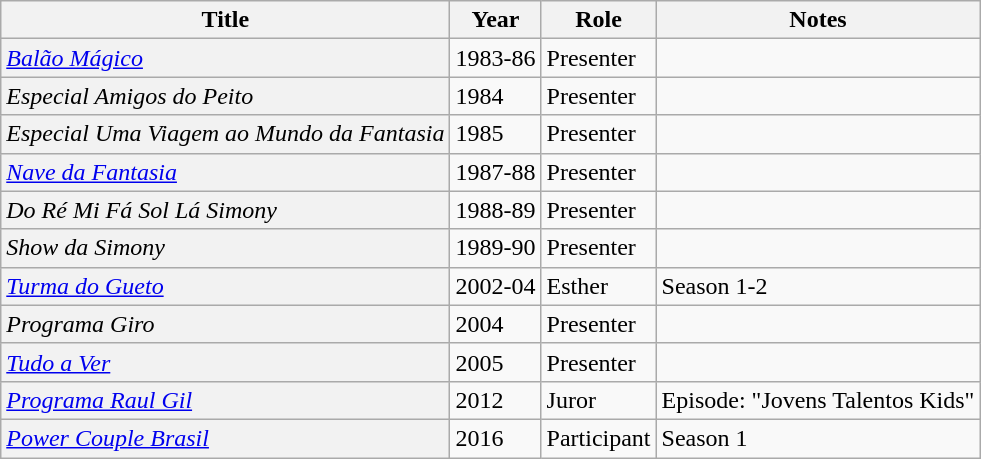<table class="wikitable">
<tr>
<th>Title</th>
<th>Year</th>
<th>Role</th>
<th>Notes</th>
</tr>
<tr>
<td scope="row" style="background:#f2f2f2;"><em><a href='#'>Balão Mágico</a></em></td>
<td>1983-86</td>
<td>Presenter</td>
<td></td>
</tr>
<tr>
<td scope="row" style="background:#f2f2f2;"><em>Especial Amigos do Peito</em></td>
<td>1984</td>
<td>Presenter</td>
<td></td>
</tr>
<tr>
<td scope="row" style="background:#f2f2f2;"><em>Especial Uma Viagem ao Mundo da Fantasia</em></td>
<td>1985</td>
<td>Presenter</td>
<td></td>
</tr>
<tr>
<td scope="row" style="background:#f2f2f2;"><em><a href='#'>Nave da Fantasia</a></em></td>
<td>1987-88</td>
<td>Presenter</td>
<td></td>
</tr>
<tr>
<td scope="row" style="background:#f2f2f2;"><em>Do Ré Mi Fá Sol Lá Simony</em></td>
<td>1988-89</td>
<td>Presenter</td>
<td></td>
</tr>
<tr>
<td scope="row" style="background:#f2f2f2;"><em>Show da Simony</em></td>
<td>1989-90</td>
<td>Presenter</td>
<td></td>
</tr>
<tr>
<td scope="row" style="background:#f2f2f2;"><em><a href='#'>Turma do Gueto</a></em></td>
<td>2002-04</td>
<td>Esther</td>
<td>Season 1-2</td>
</tr>
<tr>
<td scope="row" style="background:#f2f2f2;"><em>Programa Giro</em></td>
<td>2004</td>
<td>Presenter</td>
<td></td>
</tr>
<tr>
<td scope="row" style="background:#f2f2f2;"><em><a href='#'>Tudo a Ver</a></em></td>
<td>2005</td>
<td>Presenter</td>
<td></td>
</tr>
<tr>
<td scope="row" style="background:#f2f2f2;"><em><a href='#'>Programa Raul Gil</a></em></td>
<td>2012</td>
<td>Juror</td>
<td>Episode: "Jovens Talentos Kids"</td>
</tr>
<tr>
<td scope="row" style="background:#f2f2f2;"><em><a href='#'>Power Couple Brasil</a></em></td>
<td>2016</td>
<td>Participant</td>
<td>Season 1</td>
</tr>
</table>
